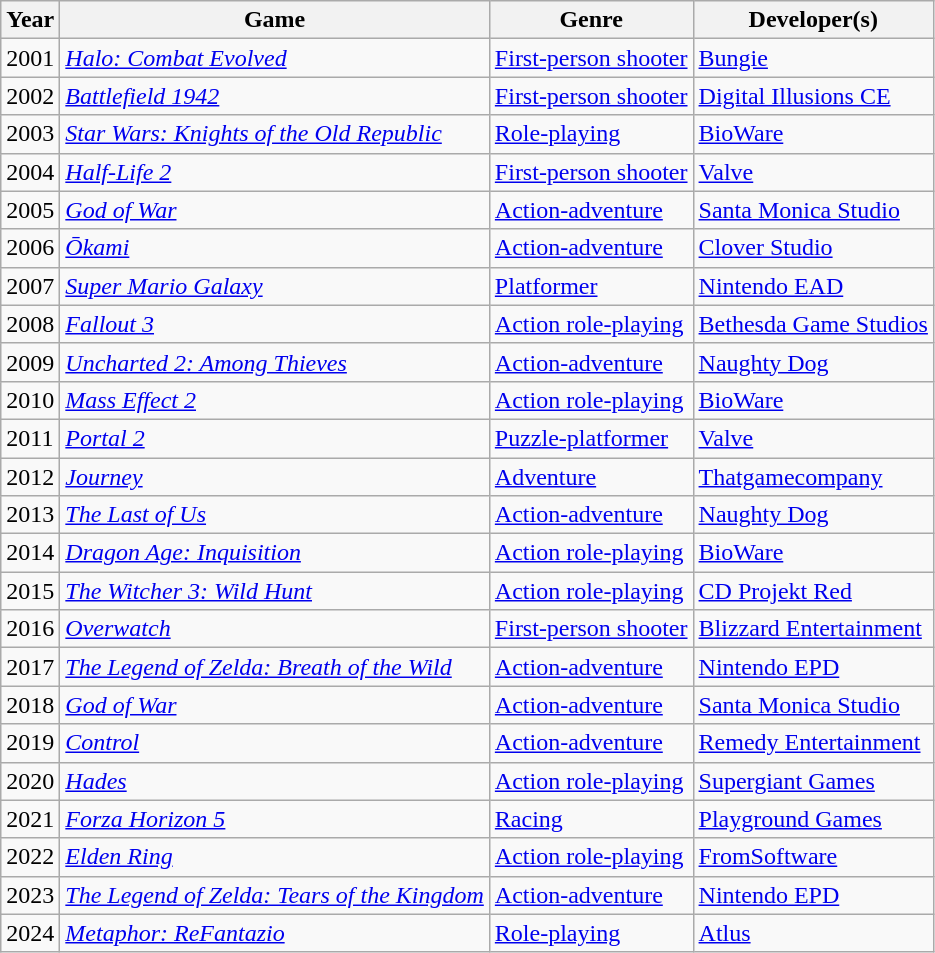<table class="wikitable">
<tr>
<th>Year</th>
<th>Game</th>
<th>Genre</th>
<th>Developer(s)</th>
</tr>
<tr>
<td>2001</td>
<td><em><a href='#'>Halo: Combat Evolved</a></em></td>
<td><a href='#'>First-person shooter</a></td>
<td><a href='#'>Bungie</a></td>
</tr>
<tr>
<td>2002</td>
<td><em><a href='#'>Battlefield 1942</a></em></td>
<td><a href='#'>First-person shooter</a></td>
<td><a href='#'>Digital Illusions CE</a></td>
</tr>
<tr>
<td>2003</td>
<td><em><a href='#'>Star Wars: Knights of the Old Republic</a></em></td>
<td><a href='#'>Role-playing</a></td>
<td><a href='#'>BioWare</a></td>
</tr>
<tr>
<td>2004</td>
<td><em><a href='#'>Half-Life 2</a></em></td>
<td><a href='#'>First-person shooter</a></td>
<td><a href='#'>Valve</a></td>
</tr>
<tr>
<td>2005</td>
<td><em><a href='#'>God of War</a></em></td>
<td><a href='#'>Action-adventure</a></td>
<td><a href='#'>Santa Monica Studio</a></td>
</tr>
<tr>
<td>2006</td>
<td><em><a href='#'>Ōkami</a></em></td>
<td><a href='#'>Action-adventure</a></td>
<td><a href='#'>Clover Studio</a></td>
</tr>
<tr>
<td>2007</td>
<td><em><a href='#'>Super Mario Galaxy</a></em></td>
<td><a href='#'>Platformer</a></td>
<td><a href='#'>Nintendo EAD</a></td>
</tr>
<tr>
<td>2008</td>
<td><em><a href='#'>Fallout 3</a></em></td>
<td><a href='#'>Action role-playing</a></td>
<td><a href='#'>Bethesda Game Studios</a></td>
</tr>
<tr>
<td>2009</td>
<td><em><a href='#'>Uncharted 2: Among Thieves</a></em></td>
<td><a href='#'>Action-adventure</a></td>
<td><a href='#'>Naughty Dog</a></td>
</tr>
<tr>
<td>2010</td>
<td><em><a href='#'>Mass Effect 2</a></em></td>
<td><a href='#'>Action role-playing</a></td>
<td><a href='#'>BioWare</a></td>
</tr>
<tr>
<td>2011</td>
<td><em><a href='#'>Portal 2</a></em></td>
<td><a href='#'>Puzzle-platformer</a></td>
<td><a href='#'>Valve</a></td>
</tr>
<tr>
<td>2012</td>
<td><em><a href='#'>Journey</a></em></td>
<td><a href='#'>Adventure</a></td>
<td><a href='#'>Thatgamecompany</a></td>
</tr>
<tr>
<td>2013</td>
<td><em><a href='#'>The Last of Us</a> </em></td>
<td><a href='#'>Action-adventure</a></td>
<td><a href='#'>Naughty Dog</a></td>
</tr>
<tr>
<td>2014</td>
<td><em><a href='#'>Dragon Age: Inquisition</a></em></td>
<td><a href='#'>Action role-playing</a></td>
<td><a href='#'>BioWare</a></td>
</tr>
<tr>
<td>2015</td>
<td><em><a href='#'>The Witcher 3: Wild Hunt</a></em></td>
<td><a href='#'>Action role-playing</a></td>
<td><a href='#'>CD Projekt Red</a></td>
</tr>
<tr>
<td>2016</td>
<td><em><a href='#'>Overwatch</a></em></td>
<td><a href='#'>First-person shooter</a></td>
<td><a href='#'>Blizzard Entertainment</a></td>
</tr>
<tr>
<td>2017</td>
<td><em><a href='#'>The Legend of Zelda: Breath of the Wild</a></em></td>
<td><a href='#'>Action-adventure</a></td>
<td><a href='#'>Nintendo EPD</a></td>
</tr>
<tr>
<td>2018</td>
<td><em><a href='#'>God of War</a></em></td>
<td><a href='#'>Action-adventure</a></td>
<td><a href='#'>Santa Monica Studio</a></td>
</tr>
<tr>
<td>2019</td>
<td><em><a href='#'>Control</a></em></td>
<td><a href='#'>Action-adventure</a></td>
<td><a href='#'>Remedy Entertainment</a></td>
</tr>
<tr>
<td>2020</td>
<td><em><a href='#'>Hades</a></em></td>
<td><a href='#'>Action role-playing</a></td>
<td><a href='#'>Supergiant Games</a></td>
</tr>
<tr>
<td>2021</td>
<td><em><a href='#'>Forza Horizon 5</a></em></td>
<td><a href='#'>Racing</a></td>
<td><a href='#'>Playground Games</a></td>
</tr>
<tr>
<td>2022</td>
<td><em><a href='#'>Elden Ring</a></em></td>
<td><a href='#'>Action role-playing</a></td>
<td><a href='#'>FromSoftware</a></td>
</tr>
<tr>
<td>2023</td>
<td><em><a href='#'>The Legend of Zelda: Tears of the Kingdom</a></em></td>
<td><a href='#'>Action-adventure</a></td>
<td><a href='#'>Nintendo EPD</a></td>
</tr>
<tr>
<td>2024</td>
<td><em><a href='#'>Metaphor: ReFantazio</a></em></td>
<td><a href='#'>Role-playing</a></td>
<td><a href='#'>Atlus</a></td>
</tr>
</table>
